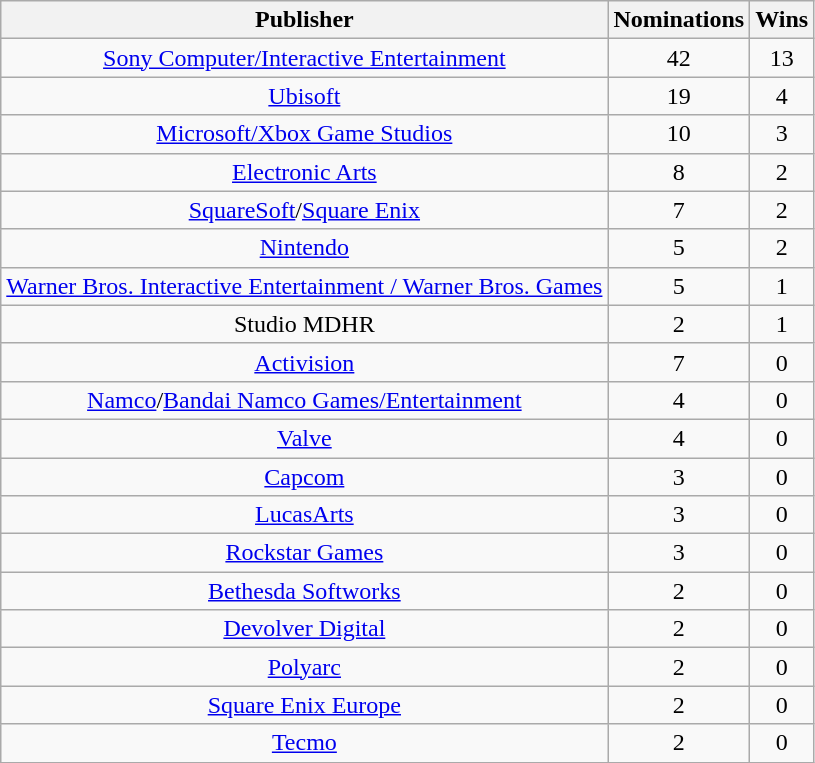<table class="wikitable sortable plainrowheaders" rowspan="2" style="text-align:center;" background: #f6e39c;>
<tr>
<th scope="col">Publisher</th>
<th scope="col">Nominations</th>
<th scope="col">Wins</th>
</tr>
<tr>
<td><a href='#'>Sony Computer/Interactive Entertainment</a></td>
<td>42</td>
<td>13</td>
</tr>
<tr>
<td><a href='#'>Ubisoft</a></td>
<td>19</td>
<td>4</td>
</tr>
<tr>
<td><a href='#'>Microsoft/Xbox Game Studios</a></td>
<td>10</td>
<td>3</td>
</tr>
<tr>
<td><a href='#'>Electronic Arts</a></td>
<td>8</td>
<td>2</td>
</tr>
<tr>
<td><a href='#'>SquareSoft</a>/<a href='#'>Square Enix</a></td>
<td>7</td>
<td>2</td>
</tr>
<tr>
<td><a href='#'>Nintendo</a></td>
<td>5</td>
<td>2</td>
</tr>
<tr>
<td><a href='#'>Warner Bros. Interactive Entertainment / Warner Bros. Games</a></td>
<td>5</td>
<td>1</td>
</tr>
<tr>
<td>Studio MDHR</td>
<td>2</td>
<td>1</td>
</tr>
<tr>
<td><a href='#'>Activision</a></td>
<td>7</td>
<td>0</td>
</tr>
<tr>
<td><a href='#'>Namco</a>/<a href='#'>Bandai Namco Games/Entertainment</a></td>
<td>4</td>
<td>0</td>
</tr>
<tr>
<td><a href='#'>Valve</a></td>
<td>4</td>
<td>0</td>
</tr>
<tr>
<td><a href='#'>Capcom</a></td>
<td>3</td>
<td>0</td>
</tr>
<tr>
<td><a href='#'>LucasArts</a></td>
<td>3</td>
<td>0</td>
</tr>
<tr>
<td><a href='#'>Rockstar Games</a></td>
<td>3</td>
<td>0</td>
</tr>
<tr>
<td><a href='#'>Bethesda Softworks</a></td>
<td>2</td>
<td>0</td>
</tr>
<tr>
<td><a href='#'>Devolver Digital</a></td>
<td>2</td>
<td>0</td>
</tr>
<tr>
<td><a href='#'>Polyarc</a></td>
<td>2</td>
<td>0</td>
</tr>
<tr>
<td><a href='#'>Square Enix Europe</a></td>
<td>2</td>
<td>0</td>
</tr>
<tr>
<td><a href='#'>Tecmo</a></td>
<td>2</td>
<td>0</td>
</tr>
</table>
